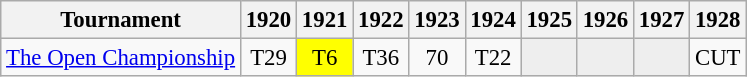<table class="wikitable" style="font-size:95%;text-align:center;">
<tr>
<th>Tournament</th>
<th>1920</th>
<th>1921</th>
<th>1922</th>
<th>1923</th>
<th>1924</th>
<th>1925</th>
<th>1926</th>
<th>1927</th>
<th>1928</th>
</tr>
<tr>
<td align=left><a href='#'>The Open Championship</a></td>
<td>T29</td>
<td style="background:yellow;">T6</td>
<td>T36</td>
<td>70</td>
<td>T22</td>
<td style="background:#eeeeee;"></td>
<td style="background:#eeeeee;"></td>
<td style="background:#eeeeee;"></td>
<td>CUT</td>
</tr>
</table>
